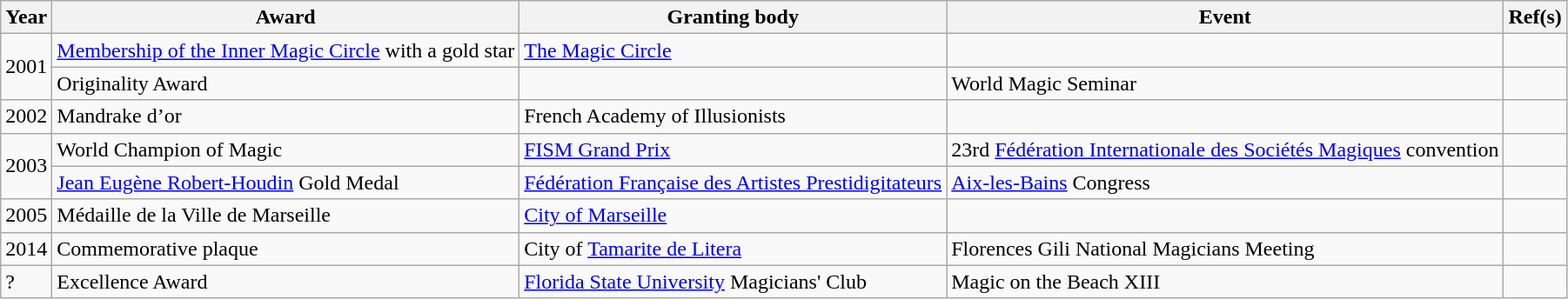<table class="wikitable sortable">
<tr>
<th>Year</th>
<th>Award</th>
<th>Granting body</th>
<th>Event</th>
<th>Ref(s)</th>
</tr>
<tr>
<td rowspan="2">2001</td>
<td><a href='#'>Membership of the Inner Magic Circle</a> with a gold star</td>
<td><a href='#'>The Magic Circle</a></td>
<td></td>
</tr>
<tr>
<td>Originality Award</td>
<td></td>
<td>World Magic Seminar</td>
<td></td>
</tr>
<tr>
<td>2002</td>
<td>Mandrake d’or</td>
<td>French Academy of Illusionists</td>
<td></td>
<td></td>
</tr>
<tr>
<td rowspan="2">2003</td>
<td>World Champion of Magic</td>
<td><a href='#'>FISM Grand Prix</a></td>
<td>23rd <a href='#'>Fédération Internationale des Sociétés Magiques</a> convention</td>
<td></td>
</tr>
<tr>
<td><a href='#'>Jean Eugène Robert-Houdin</a> Gold Medal</td>
<td><a href='#'>Fédération Française des Artistes Prestidigitateurs</a></td>
<td><a href='#'>Aix-les-Bains</a> Congress</td>
<td></td>
</tr>
<tr>
<td>2005</td>
<td>Médaille de la Ville de Marseille</td>
<td><a href='#'>City of Marseille</a></td>
<td></td>
<td></td>
</tr>
<tr>
<td>2014</td>
<td>Commemorative plaque</td>
<td>City of <a href='#'>Tamarite de Litera</a></td>
<td>Florences Gili National Magicians Meeting</td>
<td></td>
</tr>
<tr>
<td>?</td>
<td>Excellence Award</td>
<td><a href='#'>Florida State University</a> Magicians' Club</td>
<td>Magic on the Beach XIII</td>
<td></td>
</tr>
</table>
